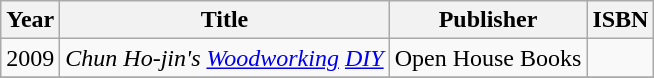<table class="wikitable sortable">
<tr>
<th>Year</th>
<th>Title</th>
<th>Publisher</th>
<th>ISBN</th>
</tr>
<tr>
<td>2009</td>
<td><em>Chun Ho-jin's <a href='#'>Woodworking</a> <a href='#'>DIY</a></em></td>
<td>Open House Books</td>
<td></td>
</tr>
<tr>
</tr>
</table>
